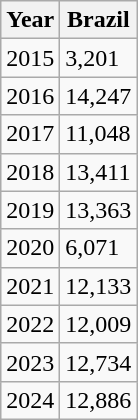<table class="wikitable">
<tr>
<th>Year</th>
<th>Brazil</th>
</tr>
<tr>
<td>2015</td>
<td>3,201</td>
</tr>
<tr>
<td>2016</td>
<td>14,247</td>
</tr>
<tr>
<td>2017</td>
<td>11,048</td>
</tr>
<tr>
<td>2018</td>
<td>13,411</td>
</tr>
<tr>
<td>2019</td>
<td>13,363</td>
</tr>
<tr>
<td>2020</td>
<td>6,071</td>
</tr>
<tr>
<td>2021</td>
<td>12,133</td>
</tr>
<tr>
<td>2022</td>
<td>12,009</td>
</tr>
<tr>
<td>2023</td>
<td>12,734</td>
</tr>
<tr>
<td>2024</td>
<td>12,886</td>
</tr>
</table>
